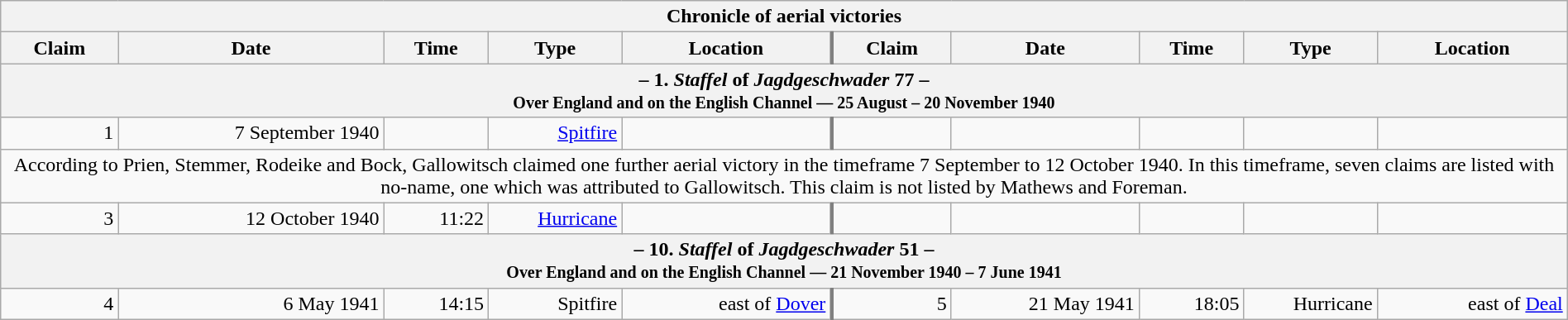<table class="wikitable plainrowheaders collapsible" style="margin-left: auto; margin-right: auto; border: none; text-align:right; width: 100%;">
<tr>
<th colspan="12">Chronicle of aerial victories</th>
</tr>
<tr>
<th scope="col">Claim</th>
<th scope="col">Date</th>
<th scope="col">Time</th>
<th scope="col" width="100px">Type</th>
<th scope="col">Location</th>
<th scope="col" style="border-left: 3px solid grey;">Claim</th>
<th scope="col">Date</th>
<th scope="col">Time</th>
<th scope="col" width="100px">Type</th>
<th scope="col">Location</th>
</tr>
<tr>
<th colspan="10">– 1. <em>Staffel</em> of <em>Jagdgeschwader</em> 77 –<br><small>Over England and on the English Channel — 25 August – 20 November 1940</small></th>
</tr>
<tr>
<td>1</td>
<td>7 September 1940</td>
<td></td>
<td><a href='#'>Spitfire</a></td>
<td></td>
<td style="border-left: 3px solid grey;"></td>
<td></td>
<td></td>
<td></td>
<td></td>
</tr>
<tr>
<td colspan="10" style="text-align: center">According to Prien, Stemmer, Rodeike and Bock, Gallowitsch claimed one further aerial victory in the timeframe 7 September to 12 October 1940. In this timeframe, seven claims are listed with no-name, one which was attributed to Gallowitsch. This claim is not listed by Mathews and Foreman.</td>
</tr>
<tr>
<td>3</td>
<td>12 October 1940</td>
<td>11:22</td>
<td><a href='#'>Hurricane</a></td>
<td></td>
<td style="border-left: 3px solid grey;"></td>
<td></td>
<td></td>
<td></td>
<td></td>
</tr>
<tr>
<th colspan="10">– 10. <em>Staffel</em> of <em>Jagdgeschwader</em> 51 –<br><small>Over England and on the English Channel — 21 November 1940 – 7 June 1941</small></th>
</tr>
<tr>
<td>4</td>
<td>6 May 1941</td>
<td>14:15</td>
<td>Spitfire</td>
<td> east of <a href='#'>Dover</a></td>
<td style="border-left: 3px solid grey;">5</td>
<td>21 May 1941</td>
<td>18:05</td>
<td>Hurricane</td>
<td> east of <a href='#'>Deal</a></td>
</tr>
</table>
